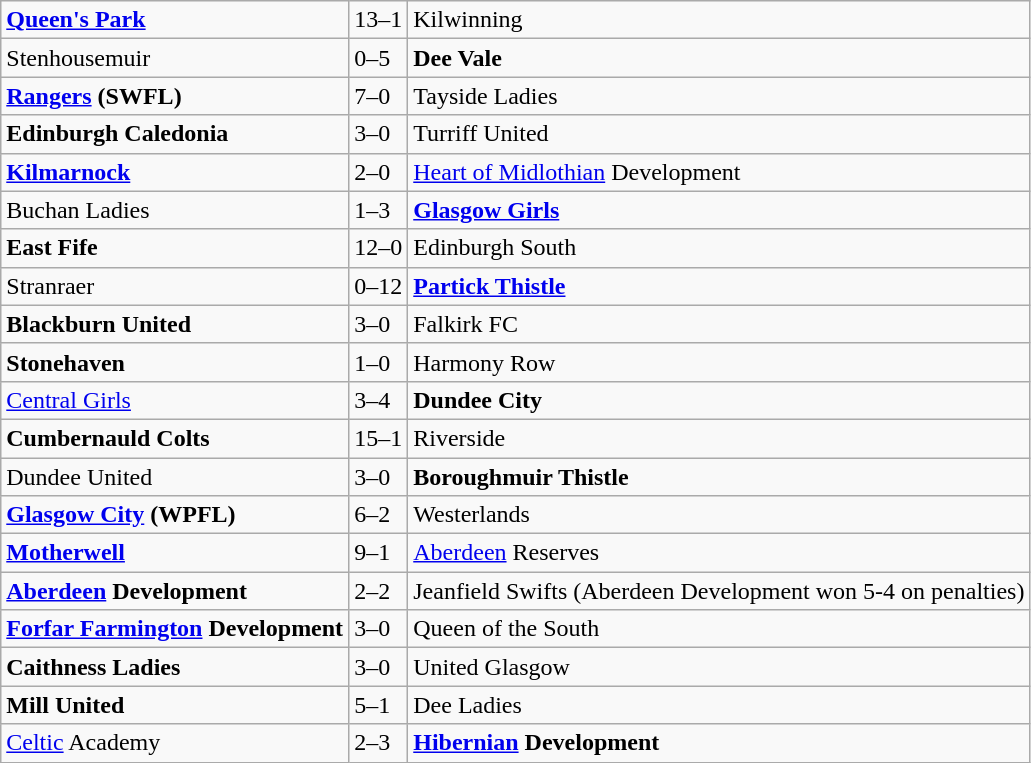<table class="wikitable">
<tr>
<td><strong><a href='#'>Queen's Park</a></strong></td>
<td>13–1</td>
<td>Kilwinning</td>
</tr>
<tr>
<td>Stenhousemuir</td>
<td>0–5</td>
<td><strong>Dee Vale</strong></td>
</tr>
<tr>
<td><strong><a href='#'>Rangers</a> (SWFL)</strong></td>
<td>7–0</td>
<td>Tayside Ladies</td>
</tr>
<tr>
<td><strong>Edinburgh Caledonia</strong></td>
<td>3–0</td>
<td>Turriff United</td>
</tr>
<tr>
<td><strong><a href='#'>Kilmarnock</a> </strong></td>
<td>2–0</td>
<td><a href='#'>Heart of Midlothian</a> Development</td>
</tr>
<tr>
<td>Buchan Ladies</td>
<td>1–3</td>
<td><strong><a href='#'>Glasgow Girls</a></strong></td>
</tr>
<tr>
<td><strong>East Fife</strong></td>
<td>12–0</td>
<td>Edinburgh South</td>
</tr>
<tr>
<td>Stranraer</td>
<td>0–12</td>
<td><strong><a href='#'>Partick Thistle</a></strong></td>
</tr>
<tr>
<td><strong> Blackburn United </strong></td>
<td>3–0</td>
<td>Falkirk FC</td>
</tr>
<tr>
<td><strong>Stonehaven</strong></td>
<td>1–0</td>
<td>Harmony Row</td>
</tr>
<tr>
<td><a href='#'>Central Girls</a></td>
<td>3–4</td>
<td><strong>Dundee City</strong></td>
</tr>
<tr>
<td><strong>Cumbernauld Colts</strong></td>
<td>15–1</td>
<td>Riverside</td>
</tr>
<tr>
<td>Dundee United</td>
<td>3–0</td>
<td><strong> Boroughmuir Thistle </strong></td>
</tr>
<tr>
<td><strong> <a href='#'>Glasgow City</a> (WPFL) </strong></td>
<td>6–2</td>
<td>Westerlands</td>
</tr>
<tr>
<td><strong><a href='#'>Motherwell</a></strong></td>
<td>9–1</td>
<td><a href='#'>Aberdeen</a> Reserves</td>
</tr>
<tr>
<td><strong> <a href='#'>Aberdeen</a> Development </strong></td>
<td>2–2</td>
<td>Jeanfield Swifts (Aberdeen Development won 5-4 on penalties)</td>
</tr>
<tr>
<td><strong><a href='#'>Forfar Farmington</a> Development</strong></td>
<td>3–0</td>
<td>Queen of the South</td>
</tr>
<tr>
<td><strong>Caithness Ladies</strong></td>
<td>3–0</td>
<td>United Glasgow</td>
</tr>
<tr>
<td><strong>Mill United </strong></td>
<td>5–1</td>
<td>Dee Ladies</td>
</tr>
<tr>
<td><a href='#'>Celtic</a> Academy</td>
<td>2–3</td>
<td><strong><a href='#'>Hibernian</a> Development </strong></td>
</tr>
</table>
